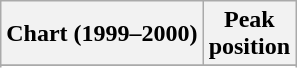<table class="wikitable sortable">
<tr>
<th>Chart (1999–2000)</th>
<th align="center">Peak<br>position</th>
</tr>
<tr>
</tr>
<tr>
</tr>
<tr>
</tr>
</table>
